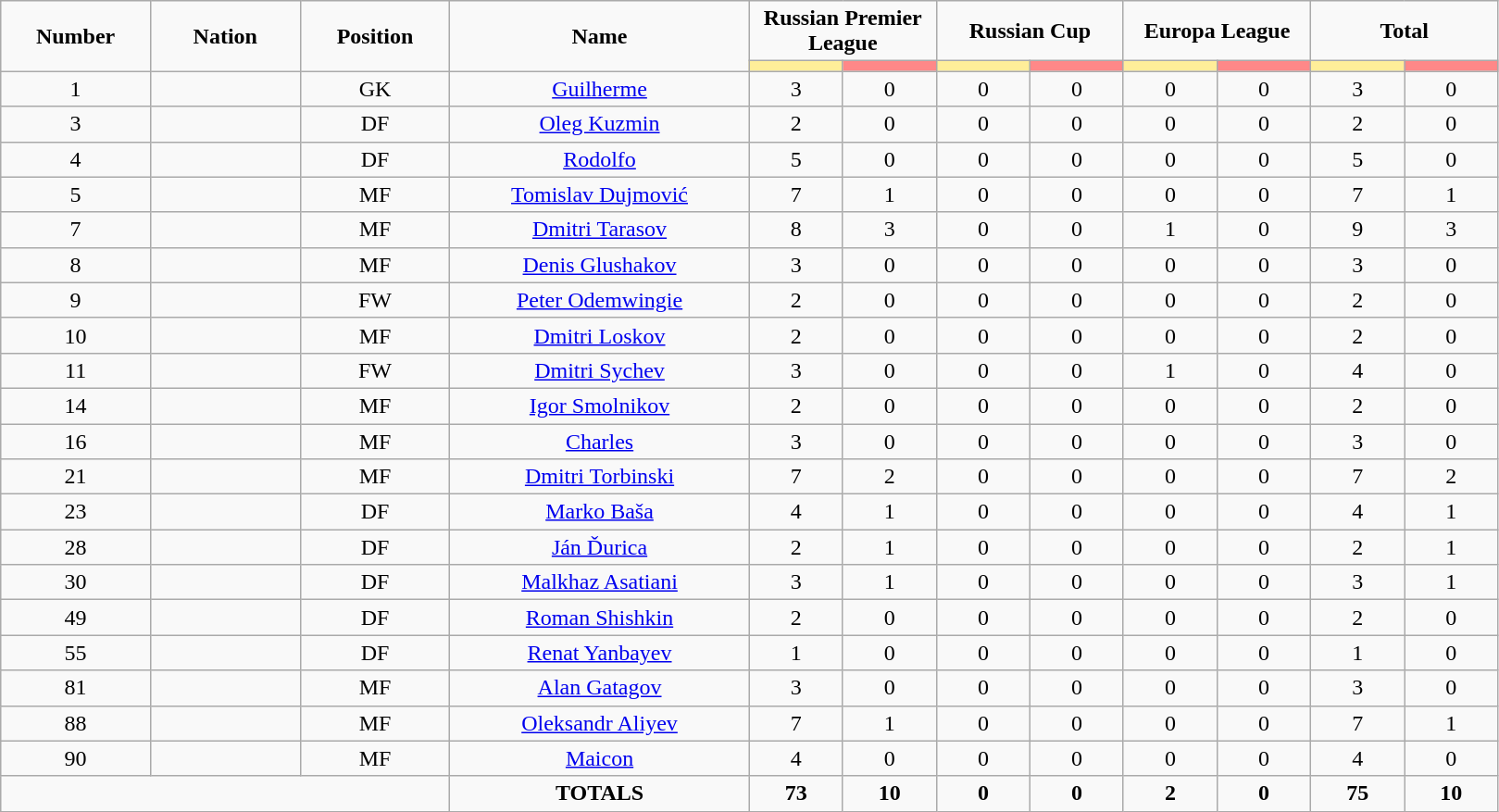<table class="wikitable" style="font-size: 100%; text-align: center;">
<tr>
<td rowspan="2" width="10%" align="center"><strong>Number</strong></td>
<td rowspan="2" width="10%" align="center"><strong>Nation</strong></td>
<td rowspan="2" width="10%" align="center"><strong>Position</strong></td>
<td rowspan="2" width="20%" align="center"><strong>Name</strong></td>
<td colspan="2" align="center"><strong>Russian Premier League</strong></td>
<td colspan="2" align="center"><strong>Russian Cup</strong></td>
<td colspan="2" align="center"><strong>Europa League</strong></td>
<td colspan="2" align="center"><strong>Total</strong></td>
</tr>
<tr>
<th width=60 style="background: #FFEE99"></th>
<th width=60 style="background: #FF8888"></th>
<th width=60 style="background: #FFEE99"></th>
<th width=60 style="background: #FF8888"></th>
<th width=60 style="background: #FFEE99"></th>
<th width=60 style="background: #FF8888"></th>
<th width=60 style="background: #FFEE99"></th>
<th width=60 style="background: #FF8888"></th>
</tr>
<tr>
<td>1</td>
<td></td>
<td>GK</td>
<td><a href='#'>Guilherme</a></td>
<td>3</td>
<td>0</td>
<td>0</td>
<td>0</td>
<td>0</td>
<td>0</td>
<td>3</td>
<td>0</td>
</tr>
<tr>
<td>3</td>
<td></td>
<td>DF</td>
<td><a href='#'>Oleg Kuzmin</a></td>
<td>2</td>
<td>0</td>
<td>0</td>
<td>0</td>
<td>0</td>
<td>0</td>
<td>2</td>
<td>0</td>
</tr>
<tr>
<td>4</td>
<td></td>
<td>DF</td>
<td><a href='#'>Rodolfo</a></td>
<td>5</td>
<td>0</td>
<td>0</td>
<td>0</td>
<td>0</td>
<td>0</td>
<td>5</td>
<td>0</td>
</tr>
<tr>
<td>5</td>
<td></td>
<td>MF</td>
<td><a href='#'>Tomislav Dujmović</a></td>
<td>7</td>
<td>1</td>
<td>0</td>
<td>0</td>
<td>0</td>
<td>0</td>
<td>7</td>
<td>1</td>
</tr>
<tr>
<td>7</td>
<td></td>
<td>MF</td>
<td><a href='#'>Dmitri Tarasov</a></td>
<td>8</td>
<td>3</td>
<td>0</td>
<td>0</td>
<td>1</td>
<td>0</td>
<td>9</td>
<td>3</td>
</tr>
<tr>
<td>8</td>
<td></td>
<td>MF</td>
<td><a href='#'>Denis Glushakov</a></td>
<td>3</td>
<td>0</td>
<td>0</td>
<td>0</td>
<td>0</td>
<td>0</td>
<td>3</td>
<td>0</td>
</tr>
<tr>
<td>9</td>
<td></td>
<td>FW</td>
<td><a href='#'>Peter Odemwingie</a></td>
<td>2</td>
<td>0</td>
<td>0</td>
<td>0</td>
<td>0</td>
<td>0</td>
<td>2</td>
<td>0</td>
</tr>
<tr>
<td>10</td>
<td></td>
<td>MF</td>
<td><a href='#'>Dmitri Loskov</a></td>
<td>2</td>
<td>0</td>
<td>0</td>
<td>0</td>
<td>0</td>
<td>0</td>
<td>2</td>
<td>0</td>
</tr>
<tr>
<td>11</td>
<td></td>
<td>FW</td>
<td><a href='#'>Dmitri Sychev</a></td>
<td>3</td>
<td>0</td>
<td>0</td>
<td>0</td>
<td>1</td>
<td>0</td>
<td>4</td>
<td>0</td>
</tr>
<tr>
<td>14</td>
<td></td>
<td>MF</td>
<td><a href='#'>Igor Smolnikov</a></td>
<td>2</td>
<td>0</td>
<td>0</td>
<td>0</td>
<td>0</td>
<td>0</td>
<td>2</td>
<td>0</td>
</tr>
<tr>
<td>16</td>
<td></td>
<td>MF</td>
<td><a href='#'>Charles</a></td>
<td>3</td>
<td>0</td>
<td>0</td>
<td>0</td>
<td>0</td>
<td>0</td>
<td>3</td>
<td>0</td>
</tr>
<tr>
<td>21</td>
<td></td>
<td>MF</td>
<td><a href='#'>Dmitri Torbinski</a></td>
<td>7</td>
<td>2</td>
<td>0</td>
<td>0</td>
<td>0</td>
<td>0</td>
<td>7</td>
<td>2</td>
</tr>
<tr>
<td>23</td>
<td></td>
<td>DF</td>
<td><a href='#'>Marko Baša</a></td>
<td>4</td>
<td>1</td>
<td>0</td>
<td>0</td>
<td>0</td>
<td>0</td>
<td>4</td>
<td>1</td>
</tr>
<tr>
<td>28</td>
<td></td>
<td>DF</td>
<td><a href='#'>Ján Ďurica</a></td>
<td>2</td>
<td>1</td>
<td>0</td>
<td>0</td>
<td>0</td>
<td>0</td>
<td>2</td>
<td>1</td>
</tr>
<tr>
<td>30</td>
<td></td>
<td>DF</td>
<td><a href='#'>Malkhaz Asatiani</a></td>
<td>3</td>
<td>1</td>
<td>0</td>
<td>0</td>
<td>0</td>
<td>0</td>
<td>3</td>
<td>1</td>
</tr>
<tr>
<td>49</td>
<td></td>
<td>DF</td>
<td><a href='#'>Roman Shishkin</a></td>
<td>2</td>
<td>0</td>
<td>0</td>
<td>0</td>
<td>0</td>
<td>0</td>
<td>2</td>
<td>0</td>
</tr>
<tr>
<td>55</td>
<td></td>
<td>DF</td>
<td><a href='#'>Renat Yanbayev</a></td>
<td>1</td>
<td>0</td>
<td>0</td>
<td>0</td>
<td>0</td>
<td>0</td>
<td>1</td>
<td>0</td>
</tr>
<tr>
<td>81</td>
<td></td>
<td>MF</td>
<td><a href='#'>Alan Gatagov</a></td>
<td>3</td>
<td>0</td>
<td>0</td>
<td>0</td>
<td>0</td>
<td>0</td>
<td>3</td>
<td>0</td>
</tr>
<tr>
<td>88</td>
<td></td>
<td>MF</td>
<td><a href='#'>Oleksandr Aliyev</a></td>
<td>7</td>
<td>1</td>
<td>0</td>
<td>0</td>
<td>0</td>
<td>0</td>
<td>7</td>
<td>1</td>
</tr>
<tr>
<td>90</td>
<td></td>
<td>MF</td>
<td><a href='#'>Maicon</a></td>
<td>4</td>
<td>0</td>
<td>0</td>
<td>0</td>
<td>0</td>
<td>0</td>
<td>4</td>
<td>0</td>
</tr>
<tr>
<td colspan="3"></td>
<td><strong>TOTALS</strong></td>
<td><strong>73</strong></td>
<td><strong>10</strong></td>
<td><strong>0</strong></td>
<td><strong>0</strong></td>
<td><strong>2</strong></td>
<td><strong>0</strong></td>
<td><strong>75</strong></td>
<td><strong>10</strong></td>
</tr>
</table>
